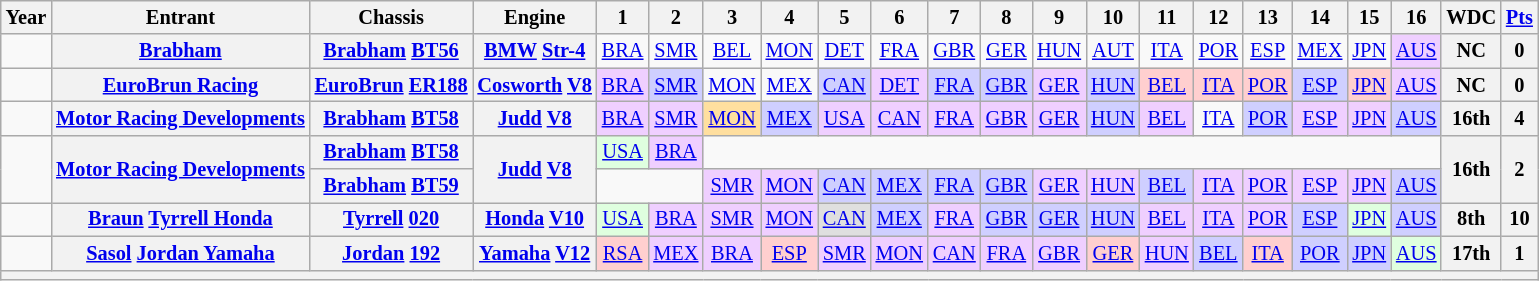<table class="wikitable" style="text-align:center; font-size:85%">
<tr>
<th>Year</th>
<th>Entrant</th>
<th>Chassis</th>
<th>Engine</th>
<th>1</th>
<th>2</th>
<th>3</th>
<th>4</th>
<th>5</th>
<th>6</th>
<th>7</th>
<th>8</th>
<th>9</th>
<th>10</th>
<th>11</th>
<th>12</th>
<th>13</th>
<th>14</th>
<th>15</th>
<th>16</th>
<th>WDC</th>
<th><a href='#'>Pts</a></th>
</tr>
<tr>
<td></td>
<th nowrap><a href='#'>Brabham</a></th>
<th nowrap><a href='#'>Brabham</a> <a href='#'>BT56</a></th>
<th nowrap><a href='#'>BMW</a> <a href='#'>Str-4</a></th>
<td><a href='#'>BRA</a></td>
<td><a href='#'>SMR</a></td>
<td><a href='#'>BEL</a></td>
<td><a href='#'>MON</a></td>
<td><a href='#'>DET</a></td>
<td><a href='#'>FRA</a></td>
<td><a href='#'>GBR</a></td>
<td><a href='#'>GER</a></td>
<td><a href='#'>HUN</a></td>
<td><a href='#'>AUT</a></td>
<td><a href='#'>ITA</a></td>
<td><a href='#'>POR</a></td>
<td><a href='#'>ESP</a></td>
<td><a href='#'>MEX</a></td>
<td><a href='#'>JPN</a></td>
<td style="background:#efcfff;"><a href='#'>AUS</a><br></td>
<th>NC</th>
<th>0</th>
</tr>
<tr>
<td></td>
<th nowrap><a href='#'>EuroBrun Racing</a></th>
<th nowrap><a href='#'>EuroBrun</a> <a href='#'>ER188</a></th>
<th nowrap><a href='#'>Cosworth</a> <a href='#'>V8</a></th>
<td style="background:#efcfff;"><a href='#'>BRA</a><br></td>
<td style="background:#cfcfff;"><a href='#'>SMR</a><br></td>
<td><a href='#'>MON</a><br></td>
<td><a href='#'>MEX</a><br></td>
<td style="background:#cfcfff;"><a href='#'>CAN</a><br></td>
<td style="background:#efcfff;"><a href='#'>DET</a><br></td>
<td style="background:#cfcfff;"><a href='#'>FRA</a><br></td>
<td style="background:#cfcfff;"><a href='#'>GBR</a><br></td>
<td style="background:#efcfff;"><a href='#'>GER</a><br></td>
<td style="background:#cfcfff;"><a href='#'>HUN</a><br></td>
<td style="background:#ffcfcf;"><a href='#'>BEL</a><br></td>
<td style="background:#ffcfcf;"><a href='#'>ITA</a><br></td>
<td style="background:#ffcfcf;"><a href='#'>POR</a><br></td>
<td style="background:#cfcfff;"><a href='#'>ESP</a><br></td>
<td style="background:#ffcfcf;"><a href='#'>JPN</a><br></td>
<td style="background:#efcfff;"><a href='#'>AUS</a><br></td>
<th>NC</th>
<th>0</th>
</tr>
<tr>
<td></td>
<th nowrap><a href='#'>Motor Racing Developments</a></th>
<th nowrap><a href='#'>Brabham</a> <a href='#'>BT58</a></th>
<th nowrap><a href='#'>Judd</a> <a href='#'>V8</a></th>
<td style="background:#efcfff;"><a href='#'>BRA</a><br></td>
<td style="background:#efcfff;"><a href='#'>SMR</a><br></td>
<td style="background:#ffdf9f;"><a href='#'>MON</a><br></td>
<td style="background:#cfcfff;"><a href='#'>MEX</a><br></td>
<td style="background:#efcfff;"><a href='#'>USA</a><br></td>
<td style="background:#efcfff;"><a href='#'>CAN</a><br></td>
<td style="background:#efcfff;"><a href='#'>FRA</a><br></td>
<td style="background:#efcfff;"><a href='#'>GBR</a><br></td>
<td style="background:#efcfff;"><a href='#'>GER</a><br></td>
<td style="background:#cfcfff;"><a href='#'>HUN</a><br></td>
<td style="background:#efcfff;"><a href='#'>BEL</a><br></td>
<td><a href='#'>ITA</a><br></td>
<td style="background:#cfcfff;"><a href='#'>POR</a><br></td>
<td style="background:#efcfff;"><a href='#'>ESP</a><br></td>
<td style="background:#efcfff;"><a href='#'>JPN</a><br></td>
<td style="background:#cfcfff;"><a href='#'>AUS</a><br></td>
<th>16th</th>
<th>4</th>
</tr>
<tr>
<td rowspan=2></td>
<th rowspan=2 nowrap><a href='#'>Motor Racing Developments</a></th>
<th nowrap><a href='#'>Brabham</a> <a href='#'>BT58</a></th>
<th rowspan=2 nowrap><a href='#'>Judd</a> <a href='#'>V8</a></th>
<td style="background:#dfffdf;"><a href='#'>USA</a><br></td>
<td style="background:#efcfff;"><a href='#'>BRA</a><br></td>
<td colspan=14></td>
<th rowspan=2>16th</th>
<th rowspan=2>2</th>
</tr>
<tr>
<th nowrap><a href='#'>Brabham</a> <a href='#'>BT59</a></th>
<td colspan=2></td>
<td style="background:#efcfff;"><a href='#'>SMR</a><br></td>
<td style="background:#efcfff;"><a href='#'>MON</a><br></td>
<td style="background:#cfcfff;"><a href='#'>CAN</a><br></td>
<td style="background:#cfcfff;"><a href='#'>MEX</a><br></td>
<td style="background:#cfcfff;"><a href='#'>FRA</a><br></td>
<td style="background:#cfcfff;"><a href='#'>GBR</a><br></td>
<td style="background:#efcfff;"><a href='#'>GER</a><br></td>
<td style="background:#efcfff;"><a href='#'>HUN</a><br></td>
<td style="background:#cfcfff;"><a href='#'>BEL</a><br></td>
<td style="background:#efcfff;"><a href='#'>ITA</a><br></td>
<td style="background:#efcfff;"><a href='#'>POR</a><br></td>
<td style="background:#efcfff;"><a href='#'>ESP</a><br></td>
<td style="background:#efcfff;"><a href='#'>JPN</a><br></td>
<td style="background:#cfcfff;"><a href='#'>AUS</a><br></td>
</tr>
<tr>
<td></td>
<th nowrap><a href='#'>Braun</a> <a href='#'>Tyrrell Honda</a></th>
<th nowrap><a href='#'>Tyrrell</a> <a href='#'>020</a></th>
<th nowrap><a href='#'>Honda</a> <a href='#'>V10</a></th>
<td style="background:#dfffdf;"><a href='#'>USA</a><br></td>
<td style="background:#efcfff;"><a href='#'>BRA</a><br></td>
<td style="background:#efcfff;"><a href='#'>SMR</a><br></td>
<td style="background:#efcfff;"><a href='#'>MON</a><br></td>
<td style="background:#dfdfdf;"><a href='#'>CAN</a><br></td>
<td style="background:#cfcfff;"><a href='#'>MEX</a><br></td>
<td style="background:#efcfff;"><a href='#'>FRA</a><br></td>
<td style="background:#cfcfff;"><a href='#'>GBR</a><br></td>
<td style="background:#cfcfff;"><a href='#'>GER</a><br></td>
<td style="background:#cfcfff;"><a href='#'>HUN</a><br></td>
<td style="background:#efcfff;"><a href='#'>BEL</a><br></td>
<td style="background:#efcfff;"><a href='#'>ITA</a><br></td>
<td style="background:#efcfff;"><a href='#'>POR</a><br></td>
<td style="background:#cfcfff;"><a href='#'>ESP</a><br></td>
<td style="background:#dfffdf;"><a href='#'>JPN</a><br></td>
<td style="background:#cfcfff;"><a href='#'>AUS</a><br></td>
<th>8th</th>
<th>10</th>
</tr>
<tr>
<td></td>
<th nowrap><a href='#'>Sasol</a> <a href='#'>Jordan Yamaha</a></th>
<th nowrap><a href='#'>Jordan</a> <a href='#'>192</a></th>
<th nowrap><a href='#'>Yamaha</a> <a href='#'>V12</a></th>
<td style="background:#ffcfcf;"><a href='#'>RSA</a><br></td>
<td style="background:#efcfff;"><a href='#'>MEX</a><br></td>
<td style="background:#efcfff;"><a href='#'>BRA</a><br></td>
<td style="background:#ffcfcf;"><a href='#'>ESP</a><br></td>
<td style="background:#efcfff;"><a href='#'>SMR</a><br></td>
<td style="background:#efcfff;"><a href='#'>MON</a><br></td>
<td style="background:#efcfff;"><a href='#'>CAN</a><br></td>
<td style="background:#efcfff;"><a href='#'>FRA</a><br></td>
<td style="background:#efcfff;"><a href='#'>GBR</a><br></td>
<td style="background:#ffcfcf;"><a href='#'>GER</a><br></td>
<td style="background:#efcfff;"><a href='#'>HUN</a><br></td>
<td style="background:#cfcfff;"><a href='#'>BEL</a><br></td>
<td style="background:#ffcfcf;"><a href='#'>ITA</a><br></td>
<td style="background:#cfcfff;"><a href='#'>POR</a><br></td>
<td style="background:#cfcfff;"><a href='#'>JPN</a><br></td>
<td style="background:#dfffdf;"><a href='#'>AUS</a><br></td>
<th>17th</th>
<th>1</th>
</tr>
<tr>
<th colspan="22"></th>
</tr>
</table>
